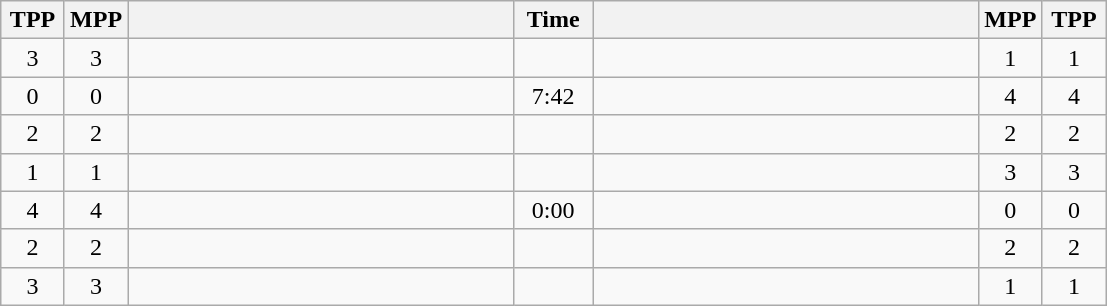<table class="wikitable" style="text-align: center;" |>
<tr>
<th width="35">TPP</th>
<th width="35">MPP</th>
<th width="250"></th>
<th width="45">Time</th>
<th width="250"></th>
<th width="35">MPP</th>
<th width="35">TPP</th>
</tr>
<tr>
<td>3</td>
<td>3</td>
<td style="text-align:left;"></td>
<td></td>
<td style="text-align:left;"><strong></strong></td>
<td>1</td>
<td>1</td>
</tr>
<tr>
<td>0</td>
<td>0</td>
<td style="text-align:left;"><strong></strong></td>
<td>7:42</td>
<td style="text-align:left;"></td>
<td>4</td>
<td>4</td>
</tr>
<tr>
<td>2</td>
<td>2</td>
<td style="text-align:left;"></td>
<td></td>
<td style="text-align:left;"></td>
<td>2</td>
<td>2</td>
</tr>
<tr>
<td>1</td>
<td>1</td>
<td style="text-align:left;"><strong></strong></td>
<td></td>
<td style="text-align:left;"></td>
<td>3</td>
<td>3</td>
</tr>
<tr>
<td>4</td>
<td>4</td>
<td style="text-align:left;"></td>
<td>0:00</td>
<td style="text-align:left;"><strong></strong></td>
<td>0</td>
<td>0</td>
</tr>
<tr>
<td>2</td>
<td>2</td>
<td style="text-align:left;"></td>
<td></td>
<td style="text-align:left;"></td>
<td>2</td>
<td>2</td>
</tr>
<tr>
<td>3</td>
<td>3</td>
<td style="text-align:left;"></td>
<td></td>
<td style="text-align:left;"><strong></strong></td>
<td>1</td>
<td>1</td>
</tr>
</table>
